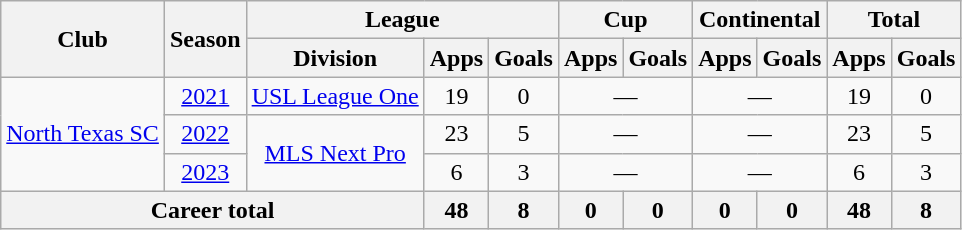<table class=wikitable style=text-align:center>
<tr>
<th rowspan=2>Club</th>
<th rowspan=2>Season</th>
<th colspan=3>League</th>
<th colspan=2>Cup</th>
<th colspan=2>Continental</th>
<th colspan=2>Total</th>
</tr>
<tr>
<th>Division</th>
<th>Apps</th>
<th>Goals</th>
<th>Apps</th>
<th>Goals</th>
<th>Apps</th>
<th>Goals</th>
<th>Apps</th>
<th>Goals</th>
</tr>
<tr>
<td rowspan=3><a href='#'>North Texas SC</a></td>
<td><a href='#'>2021</a></td>
<td><a href='#'>USL League One</a></td>
<td>19</td>
<td>0</td>
<td colspan=2>—</td>
<td colspan=2>—</td>
<td>19</td>
<td>0</td>
</tr>
<tr>
<td><a href='#'>2022</a></td>
<td rowspan=2><a href='#'>MLS Next Pro</a></td>
<td>23</td>
<td>5</td>
<td colspan=2>—</td>
<td colspan=2>—</td>
<td>23</td>
<td>5</td>
</tr>
<tr>
<td><a href='#'>2023</a></td>
<td>6</td>
<td>3</td>
<td colspan=2>—</td>
<td colspan=2>—</td>
<td>6</td>
<td>3</td>
</tr>
<tr>
<th colspan=3>Career total</th>
<th>48</th>
<th>8</th>
<th>0</th>
<th>0</th>
<th>0</th>
<th>0</th>
<th>48</th>
<th>8</th>
</tr>
</table>
